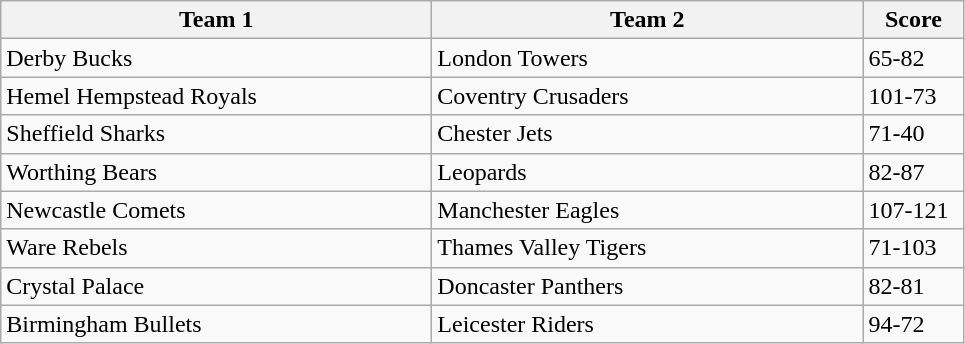<table class="wikitable" style="font-size: 100%">
<tr>
<th width=280>Team 1</th>
<th width=280>Team 2</th>
<th width=60>Score</th>
</tr>
<tr>
<td>Derby Bucks</td>
<td>London Towers</td>
<td>65-82</td>
</tr>
<tr>
<td>Hemel Hempstead Royals</td>
<td>Coventry Crusaders</td>
<td>101-73</td>
</tr>
<tr>
<td>Sheffield Sharks</td>
<td>Chester Jets</td>
<td>71-40</td>
</tr>
<tr>
<td>Worthing Bears</td>
<td>Leopards</td>
<td>82-87</td>
</tr>
<tr>
<td>Newcastle Comets</td>
<td>Manchester Eagles</td>
<td>107-121</td>
</tr>
<tr>
<td>Ware Rebels</td>
<td>Thames Valley Tigers</td>
<td>71-103</td>
</tr>
<tr>
<td>Crystal Palace</td>
<td>Doncaster Panthers</td>
<td>82-81</td>
</tr>
<tr>
<td>Birmingham Bullets</td>
<td>Leicester Riders</td>
<td>94-72</td>
</tr>
</table>
